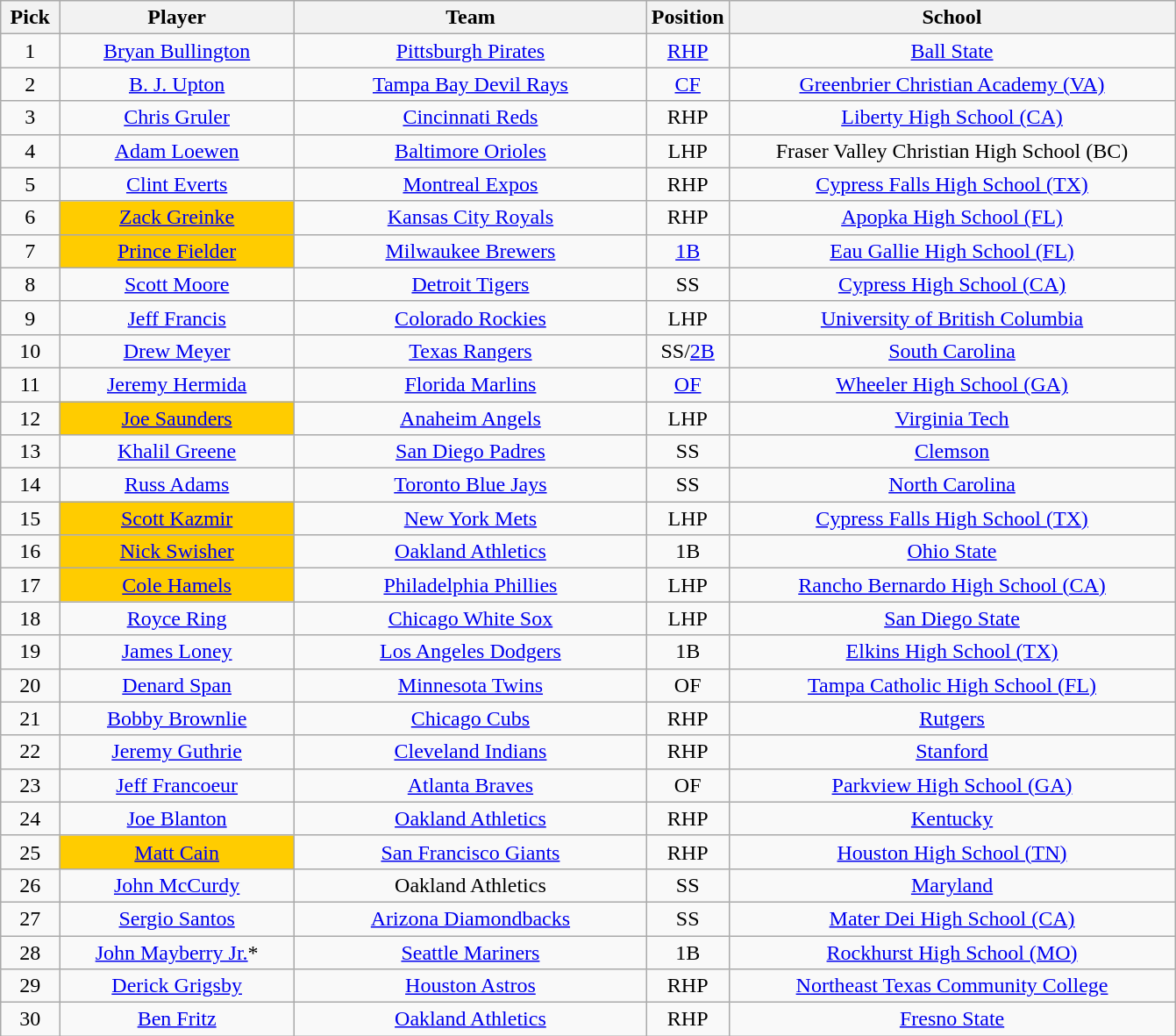<table class="wikitable" style="text-align:center">
<tr>
<th style="width:5%;">Pick</th>
<th style="width:20%;">Player</th>
<th style="width:30%;">Team</th>
<th style="width:7%;">Position</th>
<th style="width:38%;">School</th>
</tr>
<tr>
<td>1</td>
<td><a href='#'>Bryan Bullington</a></td>
<td><a href='#'>Pittsburgh Pirates</a></td>
<td><a href='#'>RHP</a></td>
<td><a href='#'>Ball State</a></td>
</tr>
<tr>
<td>2</td>
<td><a href='#'>B. J. Upton</a></td>
<td><a href='#'>Tampa Bay Devil Rays</a></td>
<td><a href='#'>CF</a></td>
<td><a href='#'>Greenbrier Christian Academy (VA)</a></td>
</tr>
<tr>
<td>3</td>
<td><a href='#'>Chris Gruler</a></td>
<td><a href='#'>Cincinnati Reds</a></td>
<td>RHP</td>
<td><a href='#'>Liberty High School (CA)</a></td>
</tr>
<tr>
<td>4</td>
<td><a href='#'>Adam Loewen</a></td>
<td><a href='#'>Baltimore Orioles</a></td>
<td>LHP</td>
<td>Fraser Valley Christian High School (BC)</td>
</tr>
<tr>
<td>5</td>
<td><a href='#'>Clint Everts</a></td>
<td><a href='#'>Montreal Expos</a></td>
<td>RHP</td>
<td><a href='#'>Cypress Falls High School (TX)</a></td>
</tr>
<tr>
<td>6</td>
<td style="background:#fc0;"><a href='#'>Zack Greinke</a></td>
<td><a href='#'>Kansas City Royals</a></td>
<td>RHP</td>
<td><a href='#'>Apopka High School (FL)</a></td>
</tr>
<tr>
<td>7</td>
<td style="background:#fc0;"><a href='#'>Prince Fielder</a></td>
<td><a href='#'>Milwaukee Brewers</a></td>
<td><a href='#'>1B</a></td>
<td><a href='#'>Eau Gallie High School (FL)</a></td>
</tr>
<tr>
<td>8</td>
<td><a href='#'>Scott Moore</a></td>
<td><a href='#'>Detroit Tigers</a></td>
<td>SS</td>
<td><a href='#'>Cypress High School (CA)</a></td>
</tr>
<tr>
<td>9</td>
<td><a href='#'>Jeff Francis</a></td>
<td><a href='#'>Colorado Rockies</a></td>
<td>LHP</td>
<td><a href='#'>University of British Columbia</a></td>
</tr>
<tr>
<td>10</td>
<td><a href='#'>Drew Meyer</a></td>
<td><a href='#'>Texas Rangers</a></td>
<td>SS/<a href='#'>2B</a></td>
<td><a href='#'>South Carolina</a></td>
</tr>
<tr>
<td>11</td>
<td><a href='#'>Jeremy Hermida</a></td>
<td><a href='#'>Florida Marlins</a></td>
<td><a href='#'>OF</a></td>
<td><a href='#'>Wheeler High School (GA)</a></td>
</tr>
<tr>
<td>12</td>
<td style="background:#fc0;"><a href='#'>Joe Saunders</a></td>
<td><a href='#'>Anaheim Angels</a></td>
<td>LHP</td>
<td><a href='#'>Virginia Tech</a></td>
</tr>
<tr>
<td>13</td>
<td><a href='#'>Khalil Greene</a></td>
<td><a href='#'>San Diego Padres</a></td>
<td>SS</td>
<td><a href='#'>Clemson</a></td>
</tr>
<tr>
<td>14</td>
<td><a href='#'>Russ Adams</a></td>
<td><a href='#'>Toronto Blue Jays</a></td>
<td>SS</td>
<td><a href='#'>North Carolina</a></td>
</tr>
<tr>
<td>15</td>
<td style="background:#fc0;"><a href='#'>Scott Kazmir</a></td>
<td><a href='#'>New York Mets</a></td>
<td>LHP</td>
<td><a href='#'>Cypress Falls High School (TX)</a></td>
</tr>
<tr>
<td>16</td>
<td style="background:#fc0;"><a href='#'>Nick Swisher</a></td>
<td><a href='#'>Oakland Athletics</a></td>
<td>1B</td>
<td><a href='#'>Ohio State</a></td>
</tr>
<tr>
<td>17</td>
<td style="background:#fc0;"><a href='#'>Cole Hamels</a></td>
<td><a href='#'>Philadelphia Phillies</a></td>
<td>LHP</td>
<td><a href='#'>Rancho Bernardo High School (CA)</a></td>
</tr>
<tr>
<td>18</td>
<td><a href='#'>Royce Ring</a></td>
<td><a href='#'>Chicago White Sox</a></td>
<td>LHP</td>
<td><a href='#'>San Diego State</a></td>
</tr>
<tr>
<td>19</td>
<td><a href='#'>James Loney</a></td>
<td><a href='#'>Los Angeles Dodgers</a></td>
<td>1B</td>
<td><a href='#'>Elkins High School (TX)</a></td>
</tr>
<tr>
<td>20</td>
<td><a href='#'>Denard Span</a></td>
<td><a href='#'>Minnesota Twins</a></td>
<td>OF</td>
<td><a href='#'>Tampa Catholic High School (FL)</a></td>
</tr>
<tr>
<td>21</td>
<td><a href='#'>Bobby Brownlie</a></td>
<td><a href='#'>Chicago Cubs</a></td>
<td>RHP</td>
<td><a href='#'>Rutgers</a></td>
</tr>
<tr>
<td>22</td>
<td><a href='#'>Jeremy Guthrie</a></td>
<td><a href='#'>Cleveland Indians</a></td>
<td>RHP</td>
<td><a href='#'>Stanford</a></td>
</tr>
<tr>
<td>23</td>
<td><a href='#'>Jeff Francoeur</a></td>
<td><a href='#'>Atlanta Braves</a></td>
<td>OF</td>
<td><a href='#'>Parkview High School (GA)</a></td>
</tr>
<tr>
<td>24</td>
<td><a href='#'>Joe Blanton</a></td>
<td><a href='#'>Oakland Athletics</a></td>
<td>RHP</td>
<td><a href='#'>Kentucky</a></td>
</tr>
<tr>
<td>25</td>
<td style="background:#fc0;"><a href='#'>Matt Cain</a></td>
<td><a href='#'>San Francisco Giants</a></td>
<td>RHP</td>
<td><a href='#'>Houston High School (TN)</a></td>
</tr>
<tr>
<td>26</td>
<td><a href='#'>John McCurdy</a></td>
<td>Oakland Athletics</td>
<td>SS</td>
<td><a href='#'>Maryland</a></td>
</tr>
<tr>
<td>27</td>
<td><a href='#'>Sergio Santos</a></td>
<td><a href='#'>Arizona Diamondbacks</a></td>
<td>SS</td>
<td><a href='#'>Mater Dei High School (CA)</a></td>
</tr>
<tr>
<td>28</td>
<td><a href='#'>John Mayberry Jr.</a>*</td>
<td><a href='#'>Seattle Mariners</a></td>
<td>1B</td>
<td><a href='#'>Rockhurst High School (MO)</a></td>
</tr>
<tr>
<td>29</td>
<td><a href='#'>Derick Grigsby</a></td>
<td><a href='#'>Houston Astros</a></td>
<td>RHP</td>
<td><a href='#'>Northeast Texas Community College</a></td>
</tr>
<tr>
<td>30</td>
<td><a href='#'>Ben Fritz</a></td>
<td><a href='#'>Oakland Athletics</a></td>
<td>RHP</td>
<td><a href='#'>Fresno State</a></td>
</tr>
</table>
